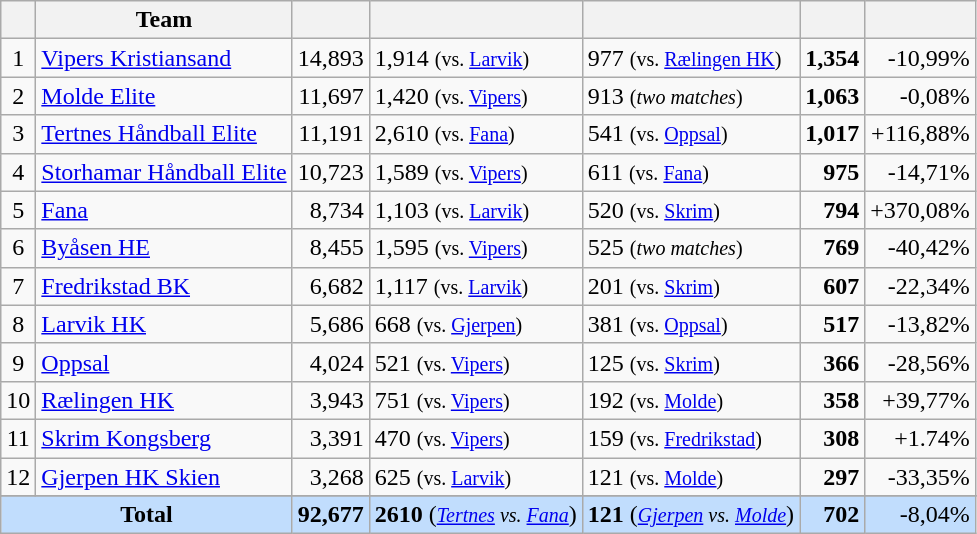<table class="wikitable" style="text-align:right">
<tr>
<th></th>
<th>Team</th>
<th></th>
<th></th>
<th></th>
<th></th>
<th></th>
</tr>
<tr>
<td align="center">1</td>
<td align="left"><a href='#'>Vipers Kristiansand</a></td>
<td>14,893</td>
<td align="left">1,914 <small>(vs. <a href='#'>Larvik</a>)</small></td>
<td align="left">977 <small>(vs. <a href='#'>Rælingen HK</a>)</small></td>
<td><strong>1,354</strong></td>
<td>-10,99%</td>
</tr>
<tr>
<td align="center">2</td>
<td align="left"><a href='#'>Molde Elite</a></td>
<td>11,697</td>
<td align="left">1,420 <small>(vs. <a href='#'>Vipers</a>)</small></td>
<td align="left">913 <small>(<em>two matches</em>)</small></td>
<td><strong>1,063</strong></td>
<td>-0,08%</td>
</tr>
<tr>
<td align="center">3</td>
<td align="left"><a href='#'>Tertnes Håndball Elite</a></td>
<td>11,191</td>
<td align="left">2,610 <small>(vs. <a href='#'>Fana</a>)</small></td>
<td align="left">541 <small>(vs. <a href='#'>Oppsal</a>)</small></td>
<td><strong>1,017</strong></td>
<td>+116,88%</td>
</tr>
<tr>
<td align="center">4</td>
<td align="left"><a href='#'>Storhamar Håndball Elite</a></td>
<td>10,723</td>
<td align="left">1,589 <small>(vs. <a href='#'>Vipers</a>)</small></td>
<td align="left">611 <small>(vs. <a href='#'>Fana</a>)</small></td>
<td><strong>975</strong></td>
<td>-14,71%</td>
</tr>
<tr>
<td align="center">5</td>
<td align="left"><a href='#'>Fana</a></td>
<td>8,734</td>
<td align="left">1,103 <small>(vs. <a href='#'>Larvik</a>)</small></td>
<td align="left">520 <small>(vs. <a href='#'>Skrim</a>)</small></td>
<td><strong>794</strong></td>
<td>+370,08%</td>
</tr>
<tr>
<td align="center">6</td>
<td align="left"><a href='#'>Byåsen HE</a></td>
<td>8,455</td>
<td align="left">1,595 <small>(vs. <a href='#'>Vipers</a>)</small></td>
<td align="left">525 <small>(<em>two matches</em>)</small></td>
<td><strong>769</strong></td>
<td>-40,42%</td>
</tr>
<tr>
<td align="center">7</td>
<td align="left"><a href='#'>Fredrikstad BK</a></td>
<td>6,682</td>
<td align="left">1,117 <small>(vs. <a href='#'>Larvik</a>)</small></td>
<td align="left">201 <small>(vs. <a href='#'>Skrim</a>)</small></td>
<td><strong>607</strong></td>
<td>-22,34%</td>
</tr>
<tr>
<td align="center">8</td>
<td align="left"><a href='#'>Larvik HK</a></td>
<td>5,686</td>
<td align="left">668 <small>(vs. <a href='#'>Gjerpen</a>)</small></td>
<td align="left">381 <small>(vs. <a href='#'>Oppsal</a>)</small></td>
<td><strong>517</strong></td>
<td>-13,82%</td>
</tr>
<tr>
<td align="center">9</td>
<td align="left"><a href='#'>Oppsal</a></td>
<td>4,024</td>
<td align="left">521 <small>(vs. <a href='#'>Vipers</a>)</small></td>
<td align="left">125 <small>(vs. <a href='#'>Skrim</a>)</small></td>
<td><strong>366</strong></td>
<td>-28,56%</td>
</tr>
<tr>
<td align="center">10</td>
<td align="left"><a href='#'>Rælingen HK</a></td>
<td>3,943</td>
<td align="left">751 <small>(vs. <a href='#'>Vipers</a>)</small></td>
<td align="left">192 <small>(vs. <a href='#'>Molde</a>)</small></td>
<td><strong>358</strong></td>
<td>+39,77%</td>
</tr>
<tr>
<td align="center">11</td>
<td align="left"><a href='#'>Skrim Kongsberg</a></td>
<td>3,391</td>
<td align="left">470 <small>(vs. <a href='#'>Vipers</a>)</small></td>
<td align="left">159 <small>(vs. <a href='#'>Fredrikstad</a>)</small></td>
<td><strong>308</strong></td>
<td>+1.74%</td>
</tr>
<tr>
<td align="center">12</td>
<td align="left"><a href='#'>Gjerpen HK Skien</a></td>
<td>3,268</td>
<td align="left">625 <small>(vs. <a href='#'>Larvik</a>)</small></td>
<td align="left">121 <small>(vs. <a href='#'>Molde</a>)</small></td>
<td><strong>297</strong></td>
<td>-33,35%</td>
</tr>
<tr>
</tr>
<tr bgcolor=#c1ddfd>
<td align=center colspan="2"><strong>Total</strong></td>
<td><strong>92,677</strong></td>
<td align="left"><strong>2610</strong> (<small><em><a href='#'>Tertnes</a> vs. <a href='#'>Fana</a></em></small>)</td>
<td align="left"><strong>121</strong> (<small><em><a href='#'>Gjerpen</a> vs. <a href='#'>Molde</a></em></small>)</td>
<td><strong>702</strong></td>
<td>-8,04%</td>
</tr>
</table>
